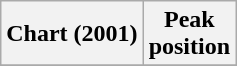<table class="wikitable sortable">
<tr>
<th align="left">Chart (2001)</th>
<th align="center">Peak<br>position</th>
</tr>
<tr>
</tr>
</table>
